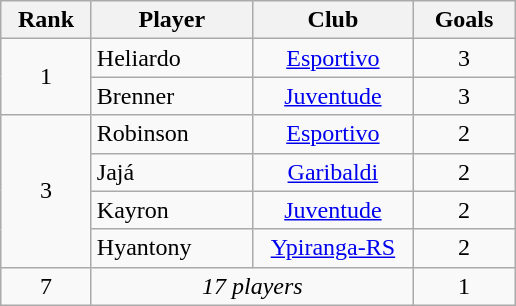<table class="wikitable" style="text-align:center; margin-left:1em;">
<tr>
<th style="width:53px">Rank</th>
<th style="width:100px">Player</th>
<th style="width:100px">Club</th>
<th style="width:60px">Goals</th>
</tr>
<tr>
<td align=center rowspan=2>1</td>
<td align=left> Heliardo</td>
<td><a href='#'>Esportivo</a></td>
<td>3</td>
</tr>
<tr>
<td align=left> Brenner</td>
<td><a href='#'>Juventude</a></td>
<td>3</td>
</tr>
<tr>
<td align=center rowspan=4>3</td>
<td align=left> Robinson</td>
<td><a href='#'>Esportivo</a></td>
<td>2</td>
</tr>
<tr>
<td align=left> Jajá</td>
<td><a href='#'>Garibaldi</a></td>
<td>2</td>
</tr>
<tr>
<td align=left> Kayron</td>
<td><a href='#'>Juventude</a></td>
<td>2</td>
</tr>
<tr>
<td align=left> Hyantony</td>
<td><a href='#'>Ypiranga-RS</a></td>
<td>2</td>
</tr>
<tr>
<td align=center rowspan=1>7</td>
<td colspan="2" align="center"><em>17 players</em></td>
<td>1</td>
</tr>
</table>
